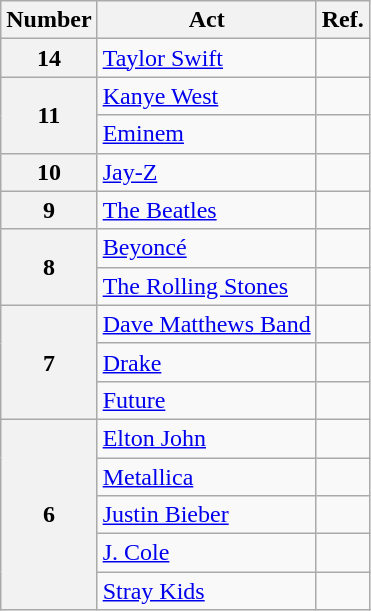<table class="wikitable">
<tr>
<th scope="col">Number</th>
<th scope="col">Act</th>
<th scope="col">Ref.</th>
</tr>
<tr>
<th scope="row">14</th>
<td><a href='#'>Taylor Swift</a></td>
<td></td>
</tr>
<tr>
<th scope="row" rowspan="2">11</th>
<td><a href='#'>Kanye West</a></td>
<td></td>
</tr>
<tr>
<td><a href='#'>Eminem</a></td>
<td></td>
</tr>
<tr>
<th scope="row">10</th>
<td><a href='#'>Jay-Z</a></td>
<td></td>
</tr>
<tr>
<th scope="row">9</th>
<td><a href='#'>The Beatles</a></td>
<td></td>
</tr>
<tr>
<th scope="row" rowspan="2">8</th>
<td><a href='#'>Beyoncé</a></td>
<td></td>
</tr>
<tr>
<td><a href='#'>The Rolling Stones</a></td>
<td></td>
</tr>
<tr>
<th scope="row" rowspan="3">7</th>
<td><a href='#'>Dave Matthews Band</a></td>
<td></td>
</tr>
<tr>
<td><a href='#'>Drake</a></td>
<td></td>
</tr>
<tr>
<td><a href='#'>Future</a></td>
<td></td>
</tr>
<tr>
<th rowspan="5" scope="row">6</th>
<td><a href='#'>Elton John</a></td>
<td></td>
</tr>
<tr>
<td><a href='#'>Metallica</a></td>
<td></td>
</tr>
<tr>
<td><a href='#'>Justin Bieber</a></td>
<td></td>
</tr>
<tr>
<td><a href='#'>J. Cole</a></td>
<td></td>
</tr>
<tr>
<td><a href='#'>Stray Kids</a></td>
<td></td>
</tr>
</table>
